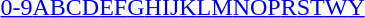<table id="toc" class="toc" summary="Class">
<tr>
<th></th>
</tr>
<tr>
<td style="text-align:center;"><a href='#'>0-9</a><a href='#'>A</a><a href='#'>B</a><a href='#'>C</a><a href='#'>D</a><a href='#'>E</a><a href='#'>F</a><a href='#'>G</a><a href='#'>H</a><a href='#'>I</a><a href='#'>J</a><a href='#'>K</a><a href='#'>L</a><a href='#'>M</a><a href='#'>N</a><a href='#'>O</a><a href='#'>P</a><a href='#'>R</a><a href='#'>S</a><a href='#'>T</a><a href='#'>W</a><a href='#'>Y</a></td>
</tr>
</table>
